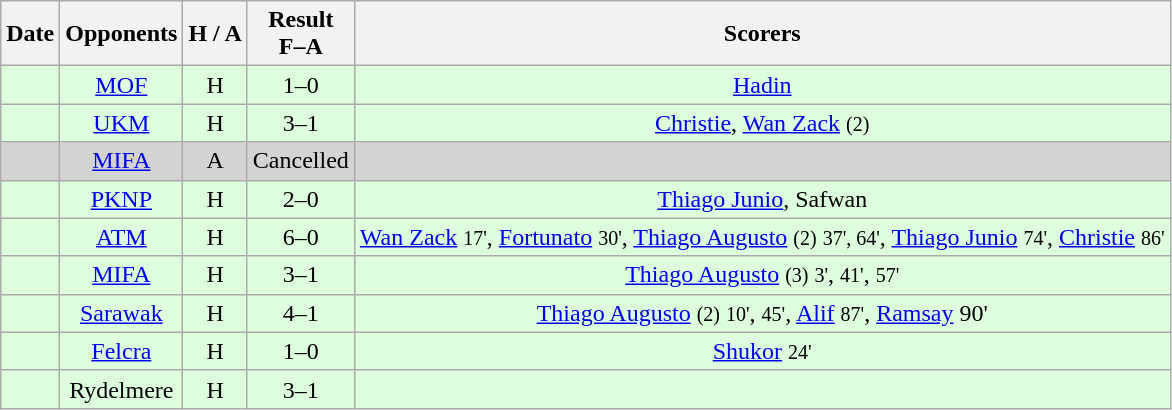<table class="wikitable" style="text-align:center">
<tr>
<th>Date</th>
<th>Opponents</th>
<th>H / A</th>
<th>Result<br>F–A</th>
<th>Scorers</th>
</tr>
<tr bgcolor=#ddffdd>
<td></td>
<td><a href='#'>MOF</a></td>
<td>H</td>
<td>1–0</td>
<td><a href='#'>Hadin</a></td>
</tr>
<tr bgcolor=#ddffdd>
<td></td>
<td><a href='#'>UKM</a></td>
<td>H</td>
<td>3–1</td>
<td><a href='#'>Christie</a>, <a href='#'>Wan Zack</a> <small>(2)</small></td>
</tr>
<tr bgcolor=lightgrey>
<td></td>
<td><a href='#'>MIFA</a></td>
<td>A</td>
<td>Cancelled</td>
<td></td>
</tr>
<tr bgcolor=#ddffdd>
<td></td>
<td><a href='#'>PKNP</a></td>
<td>H</td>
<td>2–0</td>
<td><a href='#'>Thiago Junio</a>, Safwan</td>
</tr>
<tr bgcolor=#ddffdd>
<td></td>
<td><a href='#'>ATM</a></td>
<td>H</td>
<td>6–0</td>
<td><a href='#'>Wan Zack</a> <small>17'</small>, <a href='#'>Fortunato</a> <small>30'</small>, <a href='#'>Thiago Augusto</a> <small>(2)</small> <small>37', 64'</small>, <a href='#'>Thiago Junio</a> <small>74'</small>, <a href='#'>Christie</a> <small>86'</small></td>
</tr>
<tr bgcolor=#ddffdd>
<td></td>
<td><a href='#'>MIFA</a></td>
<td>H</td>
<td>3–1</td>
<td><a href='#'>Thiago Augusto</a> <small>(3)</small> <small>3'</small>, <small>41'</small>, <small>57'</small></td>
</tr>
<tr bgcolor=#ddffdd>
<td></td>
<td><a href='#'>Sarawak</a></td>
<td>H</td>
<td>4–1</td>
<td><a href='#'>Thiago Augusto</a> <small>(2)</small> <small>10'</small>, <small>45'</small>, <a href='#'>Alif</a> <small>87'</small>, <a href='#'>Ramsay</a> 90'</td>
</tr>
<tr bgcolor=#ddffdd>
<td></td>
<td><a href='#'>Felcra</a></td>
<td>H</td>
<td>1–0</td>
<td><a href='#'>Shukor</a> <small>24'</small></td>
</tr>
<tr bgcolor=#ddffdd>
<td></td>
<td>Rydelmere</td>
<td>H</td>
<td>3–1</td>
<td></td>
</tr>
</table>
